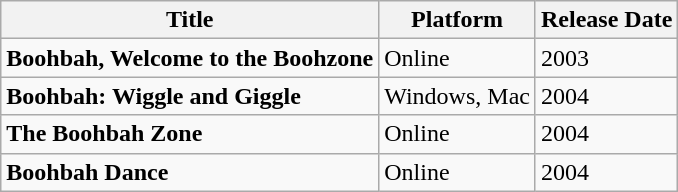<table class="wikitable">
<tr>
<th>Title</th>
<th>Platform</th>
<th>Release Date</th>
</tr>
<tr>
<td><strong>Boohbah, Welcome to the Boohzone</strong></td>
<td>Online</td>
<td>2003</td>
</tr>
<tr>
<td><strong>Boohbah: Wiggle and Giggle</strong></td>
<td>Windows, Mac</td>
<td>2004</td>
</tr>
<tr>
<td><strong>The Boohbah Zone</strong></td>
<td>Online</td>
<td>2004</td>
</tr>
<tr>
<td><strong>Boohbah Dance</strong></td>
<td>Online</td>
<td>2004</td>
</tr>
</table>
